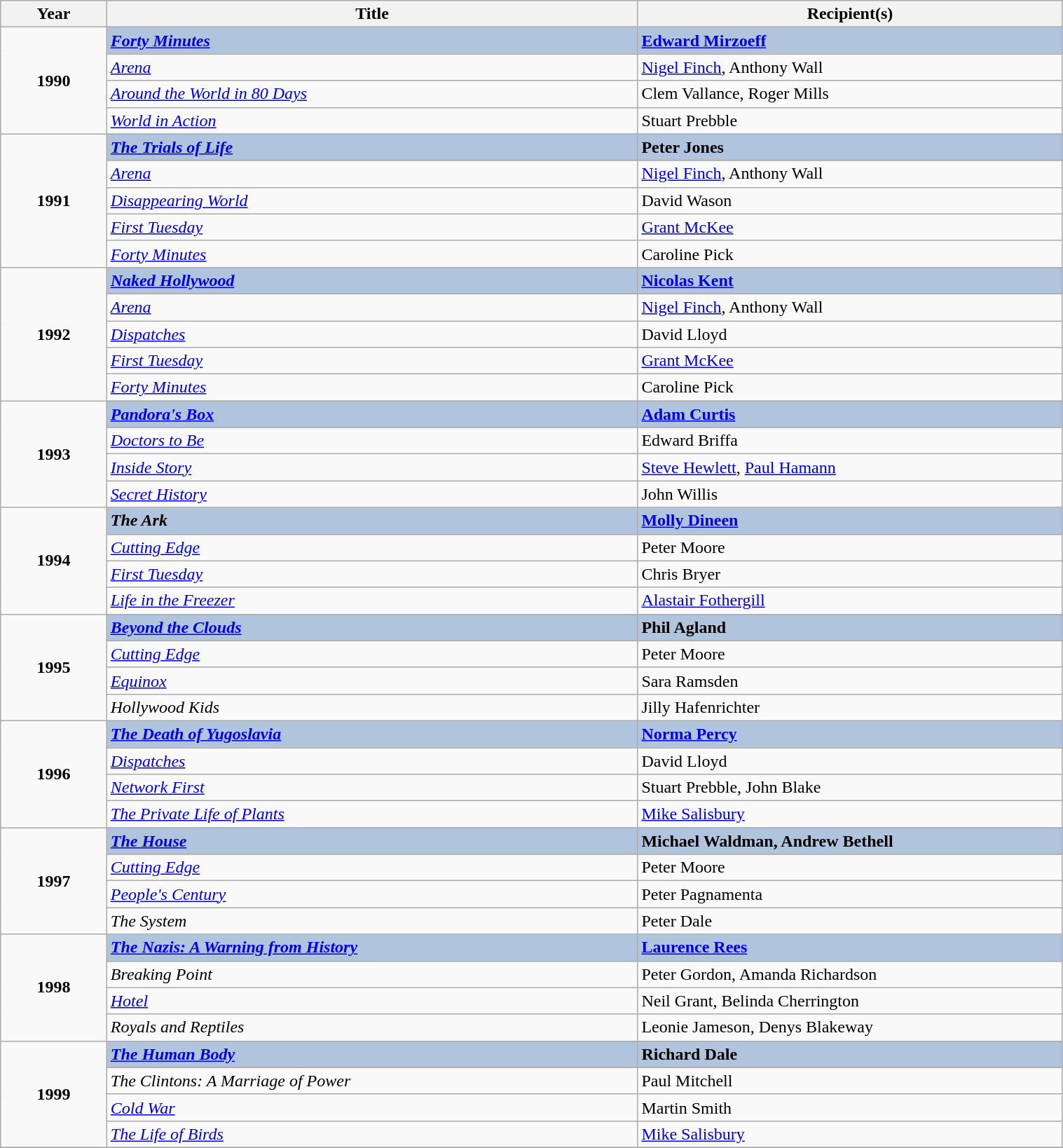<table class="wikitable" width="80%">
<tr>
<th width=5%>Year</th>
<th width=25%><strong>Title</strong></th>
<th width=20%><strong>Recipient(s)</strong></th>
</tr>
<tr>
<td rowspan="4" style="text-align:center;"><strong>1990</strong></td>
<td style="background:#B0C4DE;"><strong><em><a href='#'>Forty Minutes</a></em></strong></td>
<td style="background:#B0C4DE;"><strong><a href='#'>Edward Mirzoeff</a></strong></td>
</tr>
<tr>
<td><em><a href='#'>Arena</a></em></td>
<td><a href='#'>Nigel Finch</a>, Anthony Wall</td>
</tr>
<tr>
<td><em><a href='#'>Around the World in 80 Days</a></em></td>
<td>Clem Vallance, Roger Mills</td>
</tr>
<tr>
<td><em><a href='#'>World in Action</a></em></td>
<td>Stuart Prebble</td>
</tr>
<tr>
<td rowspan="5" style="text-align:center;"><strong>1991</strong></td>
<td style="background:#B0C4DE;"><strong><em><a href='#'>The Trials of Life</a></em></strong></td>
<td style="background:#B0C4DE;"><strong>Peter Jones</strong></td>
</tr>
<tr>
<td><em><a href='#'>Arena</a></em></td>
<td><a href='#'>Nigel Finch</a>, Anthony Wall</td>
</tr>
<tr>
<td><em><a href='#'>Disappearing World</a></em></td>
<td>David Wason</td>
</tr>
<tr>
<td><em><a href='#'>First Tuesday</a></em></td>
<td><a href='#'>Grant McKee</a></td>
</tr>
<tr>
<td><em><a href='#'>Forty Minutes</a></em></td>
<td>Caroline Pick</td>
</tr>
<tr>
<td rowspan="5" style="text-align:center;"><strong>1992</strong></td>
<td style="background:#B0C4DE;"><strong><em><a href='#'>Naked Hollywood</a></em></strong></td>
<td style="background:#B0C4DE;"><strong><a href='#'>Nicolas Kent</a></strong></td>
</tr>
<tr>
<td><em><a href='#'>Arena</a></em></td>
<td><a href='#'>Nigel Finch</a>, Anthony Wall</td>
</tr>
<tr>
<td><em><a href='#'>Dispatches</a></em></td>
<td>David Lloyd</td>
</tr>
<tr>
<td><em><a href='#'>First Tuesday</a></em></td>
<td><a href='#'>Grant McKee</a></td>
</tr>
<tr>
<td><em><a href='#'>Forty Minutes</a></em></td>
<td>Caroline Pick</td>
</tr>
<tr>
<td rowspan="4" style="text-align:center;"><strong>1993</strong></td>
<td style="background:#B0C4DE;"><strong><em><a href='#'>Pandora's Box</a></em></strong></td>
<td style="background:#B0C4DE;"><strong><a href='#'>Adam Curtis</a></strong></td>
</tr>
<tr>
<td><em><a href='#'>Doctors to Be</a></em></td>
<td>Edward Briffa</td>
</tr>
<tr>
<td><em><a href='#'>Inside Story</a></em></td>
<td><a href='#'>Steve Hewlett</a>, <a href='#'>Paul Hamann</a></td>
</tr>
<tr>
<td><em><a href='#'>Secret History</a></em></td>
<td>John Willis</td>
</tr>
<tr>
<td rowspan="4" style="text-align:center;"><strong>1994</strong></td>
<td style="background:#B0C4DE;"><strong><em>The Ark</em></strong></td>
<td style="background:#B0C4DE;"><strong><a href='#'>Molly Dineen</a></strong></td>
</tr>
<tr>
<td><em><a href='#'>Cutting Edge</a></em></td>
<td>Peter Moore</td>
</tr>
<tr>
<td><em><a href='#'>First Tuesday</a></em></td>
<td>Chris Bryer</td>
</tr>
<tr>
<td><em><a href='#'>Life in the Freezer</a></em></td>
<td><a href='#'>Alastair Fothergill</a></td>
</tr>
<tr>
<td rowspan="4" style="text-align:center;"><strong>1995</strong></td>
<td style="background:#B0C4DE;"><strong><em><a href='#'>Beyond the Clouds</a></em></strong></td>
<td style="background:#B0C4DE;"><strong>Phil Agland</strong></td>
</tr>
<tr>
<td><em><a href='#'>Cutting Edge</a></em></td>
<td>Peter Moore</td>
</tr>
<tr>
<td><em><a href='#'>Equinox</a></em></td>
<td>Sara Ramsden</td>
</tr>
<tr>
<td><em>Hollywood Kids</em></td>
<td>Jilly Hafenrichter</td>
</tr>
<tr>
<td rowspan="4" style="text-align:center;"><strong>1996</strong></td>
<td style="background:#B0C4DE;"><strong><em><a href='#'>The Death of Yugoslavia</a></em></strong></td>
<td style="background:#B0C4DE;"><strong><a href='#'>Norma Percy</a></strong></td>
</tr>
<tr>
<td><em><a href='#'>Dispatches</a></em></td>
<td>David Lloyd</td>
</tr>
<tr>
<td><em><a href='#'>Network First</a></em></td>
<td>Stuart Prebble, John Blake</td>
</tr>
<tr>
<td><em><a href='#'>The Private Life of Plants</a></em></td>
<td><a href='#'>Mike Salisbury</a></td>
</tr>
<tr>
<td rowspan="4" style="text-align:center;"><strong>1997</strong></td>
<td style="background:#B0C4DE;"><strong><em><a href='#'>The House</a></em></strong></td>
<td style="background:#B0C4DE;"><strong>Michael Waldman, Andrew Bethell</strong></td>
</tr>
<tr>
<td><em><a href='#'>Cutting Edge</a></em></td>
<td>Peter Moore</td>
</tr>
<tr>
<td><em><a href='#'>People's Century</a></em></td>
<td>Peter Pagnamenta</td>
</tr>
<tr>
<td><em>The System</em></td>
<td>Peter Dale</td>
</tr>
<tr>
<td rowspan="4" style="text-align:center;"><strong>1998</strong></td>
<td style="background:#B0C4DE;"><strong><em><a href='#'>The Nazis: A Warning from History</a></em></strong></td>
<td style="background:#B0C4DE;"><strong><a href='#'>Laurence Rees</a></strong></td>
</tr>
<tr>
<td><em>Breaking Point</em></td>
<td>Peter Gordon, Amanda Richardson</td>
</tr>
<tr>
<td><em><a href='#'>Hotel</a></em></td>
<td>Neil Grant, Belinda Cherrington</td>
</tr>
<tr>
<td><em>Royals and Reptiles</em></td>
<td>Leonie Jameson, Denys Blakeway</td>
</tr>
<tr>
<td rowspan="4" style="text-align:center;"><strong>1999</strong></td>
<td style="background:#B0C4DE;"><strong><em><a href='#'>The Human Body</a></em></strong></td>
<td style="background:#B0C4DE;"><strong>Richard Dale</strong></td>
</tr>
<tr>
<td><em>The Clintons: A Marriage of Power</em></td>
<td>Paul Mitchell</td>
</tr>
<tr>
<td><em><a href='#'>Cold War</a></em></td>
<td>Martin Smith</td>
</tr>
<tr>
<td><em><a href='#'>The Life of Birds</a></em></td>
<td><a href='#'>Mike Salisbury</a></td>
</tr>
<tr>
</tr>
</table>
